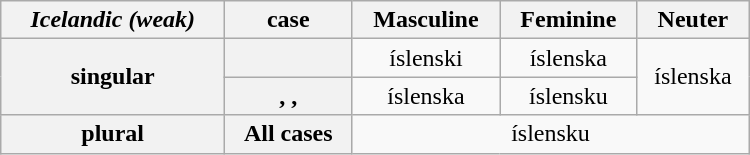<table class="wikitable" style="text-align:center;" width=500px>
<tr>
<th><strong><em>Icelandic (weak)</em></strong></th>
<th>case</th>
<th>Masculine</th>
<th>Feminine</th>
<th>Neuter</th>
</tr>
<tr>
<th rowspan=2>singular</th>
<th></th>
<td>íslenski</td>
<td>íslenska</td>
<td rowspan="2">íslenska</td>
</tr>
<tr>
<th>, , </th>
<td>íslenska</td>
<td>íslensku</td>
</tr>
<tr>
<th rowspan = 1>plural</th>
<th colspan=1>All cases</th>
<td colspan=3>íslensku</td>
</tr>
</table>
